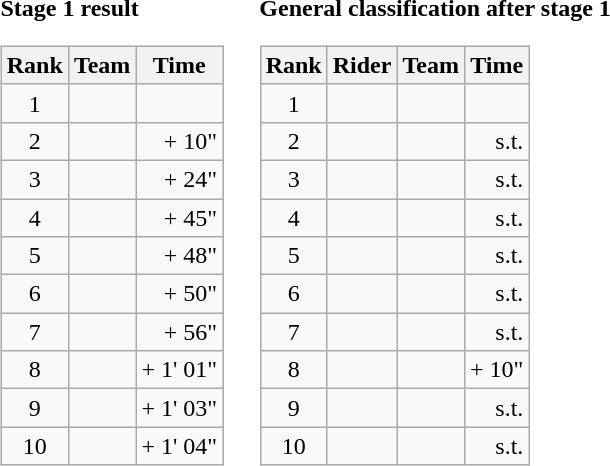<table>
<tr>
<td><strong>Stage 1 result</strong><br><table class="wikitable">
<tr>
<th scope="col">Rank</th>
<th scope="col">Team</th>
<th scope="col">Time</th>
</tr>
<tr>
<td style="text-align:center;">1</td>
<td></td>
<td style="text-align:right;"></td>
</tr>
<tr>
<td style="text-align:center;">2</td>
<td></td>
<td style="text-align:right;">+ 10"</td>
</tr>
<tr>
<td style="text-align:center;">3</td>
<td></td>
<td style="text-align:right;">+ 24"</td>
</tr>
<tr>
<td style="text-align:center;">4</td>
<td></td>
<td style="text-align:right;">+ 45"</td>
</tr>
<tr>
<td style="text-align:center;">5</td>
<td></td>
<td style="text-align:right;">+ 48"</td>
</tr>
<tr>
<td style="text-align:center;">6</td>
<td></td>
<td style="text-align:right;">+ 50"</td>
</tr>
<tr>
<td style="text-align:center;">7</td>
<td></td>
<td style="text-align:right;">+ 56"</td>
</tr>
<tr>
<td style="text-align:center;">8</td>
<td></td>
<td style="text-align:right;">+ 1' 01"</td>
</tr>
<tr>
<td style="text-align:center;">9</td>
<td></td>
<td style="text-align:right;">+ 1' 03"</td>
</tr>
<tr>
<td style="text-align:center;">10</td>
<td></td>
<td style="text-align:right;">+ 1' 04"</td>
</tr>
</table>
</td>
<td></td>
<td><strong>General classification after stage 1</strong><br><table class="wikitable">
<tr>
<th scope="col">Rank</th>
<th scope="col">Rider</th>
<th scope="col">Team</th>
<th scope="col">Time</th>
</tr>
<tr>
<td style="text-align:center;">1</td>
<td></td>
<td></td>
<td style="text-align:right;"></td>
</tr>
<tr>
<td style="text-align:center;">2</td>
<td></td>
<td></td>
<td style="text-align:right;">s.t.</td>
</tr>
<tr>
<td style="text-align:center;">3</td>
<td></td>
<td></td>
<td style="text-align:right;">s.t.</td>
</tr>
<tr>
<td style="text-align:center;">4</td>
<td></td>
<td></td>
<td style="text-align:right;">s.t.</td>
</tr>
<tr>
<td style="text-align:center;">5</td>
<td></td>
<td></td>
<td style="text-align:right;">s.t.</td>
</tr>
<tr>
<td style="text-align:center;">6</td>
<td></td>
<td></td>
<td style="text-align:right;">s.t.</td>
</tr>
<tr>
<td style="text-align:center;">7</td>
<td></td>
<td></td>
<td style="text-align:right;">s.t.</td>
</tr>
<tr>
<td style="text-align:center;">8</td>
<td></td>
<td></td>
<td style="text-align:right;">+ 10"</td>
</tr>
<tr>
<td style="text-align:center;">9</td>
<td></td>
<td></td>
<td style="text-align:right;">s.t.</td>
</tr>
<tr>
<td style="text-align:center;">10</td>
<td></td>
<td></td>
<td style="text-align:right;">s.t.</td>
</tr>
</table>
</td>
</tr>
</table>
